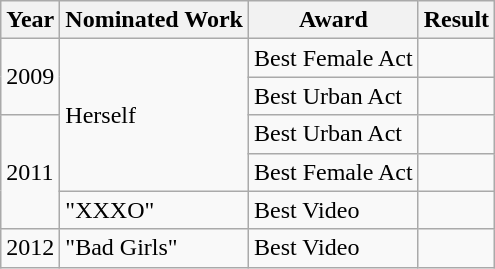<table class="wikitable">
<tr>
<th>Year</th>
<th>Nominated Work</th>
<th>Award</th>
<th>Result</th>
</tr>
<tr>
<td rowspan="2">2009</td>
<td rowspan="4">Herself</td>
<td>Best Female Act</td>
<td></td>
</tr>
<tr>
<td>Best Urban Act</td>
<td></td>
</tr>
<tr>
<td rowspan="3">2011</td>
<td>Best Urban Act</td>
<td></td>
</tr>
<tr>
<td>Best Female Act</td>
<td></td>
</tr>
<tr>
<td>"XXXO"</td>
<td>Best Video</td>
<td></td>
</tr>
<tr>
<td>2012</td>
<td>"Bad Girls"</td>
<td>Best Video</td>
<td></td>
</tr>
</table>
